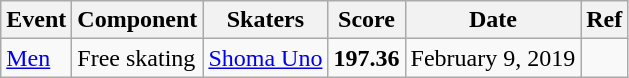<table class="wikitable sortable">
<tr>
<th>Event</th>
<th>Component</th>
<th>Skaters</th>
<th>Score</th>
<th>Date</th>
<th>Ref</th>
</tr>
<tr>
<td><a href='#'>Men</a></td>
<td>Free skating</td>
<td> <a href='#'>Shoma Uno</a></td>
<td><strong>197.36</strong></td>
<td>February 9, 2019</td>
<td></td>
</tr>
</table>
